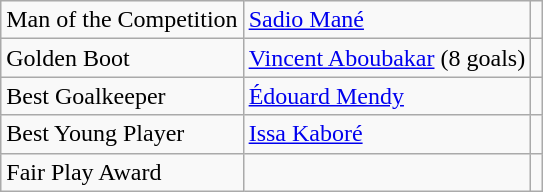<table class="wikitable">
<tr>
<td>Man of the Competition</td>
<td> <a href='#'>Sadio Mané</a></td>
<td></td>
</tr>
<tr>
<td>Golden Boot</td>
<td> <a href='#'>Vincent Aboubakar</a> (8 goals)</td>
<td></td>
</tr>
<tr>
<td>Best Goalkeeper</td>
<td> <a href='#'>Édouard Mendy</a></td>
<td></td>
</tr>
<tr>
<td>Best Young Player</td>
<td> <a href='#'>Issa Kaboré</a></td>
<td></td>
</tr>
<tr>
<td>Fair Play Award</td>
<td></td>
<td></td>
</tr>
</table>
